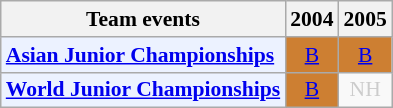<table class="wikitable" style="font-size: 90%; text-align:center">
<tr>
<th>Team events</th>
<th>2004</th>
<th>2005</th>
</tr>
<tr>
<td bgcolor="#ECF2FF"; align="left"><strong><a href='#'>Asian Junior Championships</a></strong></td>
<td bgcolor=CD7F32><a href='#'>B</a></td>
<td bgcolor=CD7F32><a href='#'>B</a></td>
</tr>
<tr>
<td bgcolor="#ECF2FF"; align="left"><strong><a href='#'>World Junior Championships</a></strong></td>
<td bgcolor=CD7F32><a href='#'>B</a></td>
<td style=color:#ccc>NH</td>
</tr>
</table>
